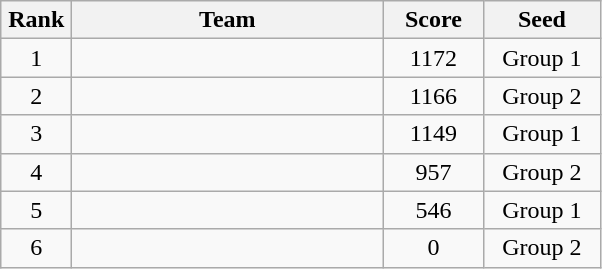<table class=wikitable style="text-align:center">
<tr>
<th width=40>Rank</th>
<th width=200>Team</th>
<th width=60>Score</th>
<th width=70>Seed</th>
</tr>
<tr>
<td>1</td>
<td align=left></td>
<td>1172</td>
<td>Group 1</td>
</tr>
<tr>
<td>2</td>
<td align=left></td>
<td>1166</td>
<td>Group 2</td>
</tr>
<tr>
<td>3</td>
<td align=left></td>
<td>1149</td>
<td>Group 1</td>
</tr>
<tr>
<td>4</td>
<td align=left></td>
<td>957</td>
<td>Group 2</td>
</tr>
<tr>
<td>5</td>
<td align=left></td>
<td>546</td>
<td>Group 1</td>
</tr>
<tr>
<td>6</td>
<td align=left></td>
<td>0</td>
<td>Group 2</td>
</tr>
</table>
